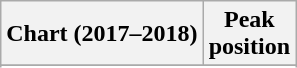<table class="wikitable sortable plainrowheaders" style="text-align:center">
<tr>
<th scope="col">Chart (2017–2018)</th>
<th scope="col">Peak<br>position</th>
</tr>
<tr>
</tr>
<tr>
</tr>
<tr>
</tr>
</table>
